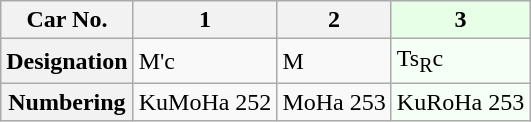<table class="wikitable">
<tr>
<th>Car No.</th>
<th>1</th>
<th>2</th>
<th style="background: #E6FFE6">3</th>
</tr>
<tr>
<th>Designation</th>
<td>M'c</td>
<td>M</td>
<td style="background: #F5FFF5">Ts<sub>R</sub>c</td>
</tr>
<tr>
<th>Numbering</th>
<td>KuMoHa 252</td>
<td>MoHa 253</td>
<td style="background: #F5FFF5">KuRoHa 253</td>
</tr>
</table>
